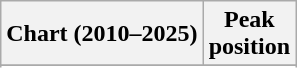<table class="wikitable sortable plainrowheaders">
<tr>
<th>Chart (2010–2025)</th>
<th>Peak<br>position</th>
</tr>
<tr>
</tr>
<tr>
</tr>
<tr>
</tr>
<tr>
</tr>
<tr>
</tr>
<tr>
</tr>
<tr>
</tr>
<tr>
</tr>
<tr>
</tr>
</table>
